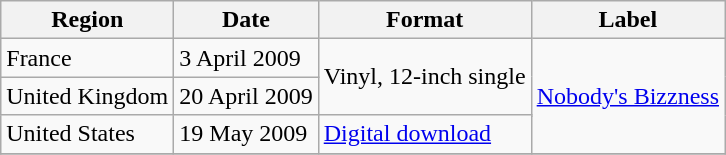<table class="wikitable">
<tr>
<th>Region</th>
<th>Date</th>
<th>Format</th>
<th>Label</th>
</tr>
<tr>
<td>France</td>
<td>3 April 2009</td>
<td rowspan="3">Vinyl, 12-inch single</td>
<td rowspan="4"><a href='#'>Nobody's Bizzness</a></td>
</tr>
<tr>
<td>United Kingdom</td>
<td>20 April 2009</td>
</tr>
<tr>
<td rowspan="2">United States</td>
<td rowspan="2">19 May 2009</td>
</tr>
<tr>
<td><a href='#'>Digital download</a></td>
</tr>
<tr>
</tr>
</table>
